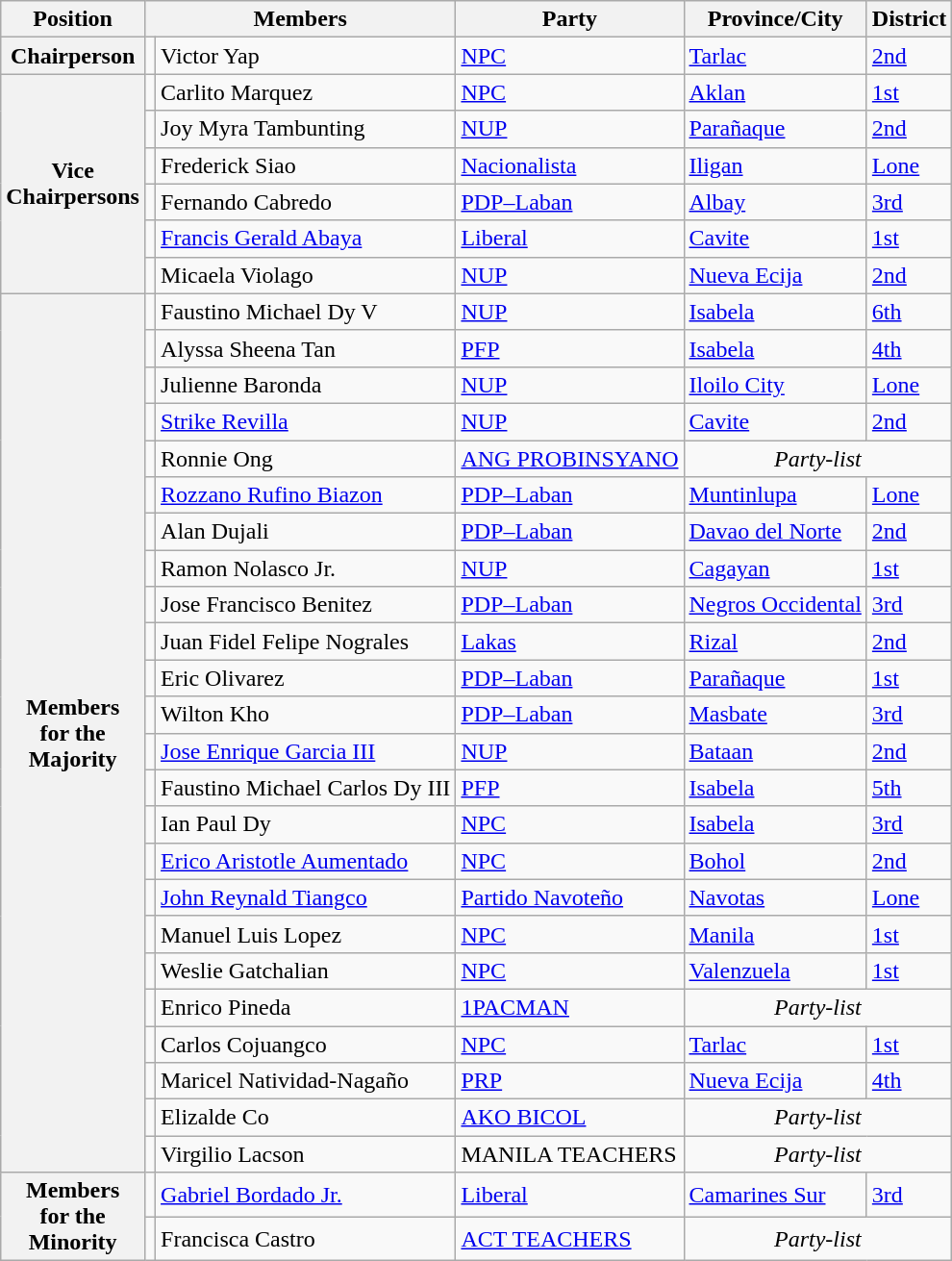<table class="wikitable" style="font-size: 100%;">
<tr>
<th>Position</th>
<th colspan="2">Members</th>
<th>Party</th>
<th>Province/City</th>
<th>District</th>
</tr>
<tr>
<th>Chairperson</th>
<td></td>
<td>Victor Yap</td>
<td><a href='#'>NPC</a></td>
<td><a href='#'>Tarlac</a></td>
<td><a href='#'>2nd</a></td>
</tr>
<tr>
<th rowspan="6">Vice<br>Chairpersons</th>
<td></td>
<td>Carlito Marquez</td>
<td><a href='#'>NPC</a></td>
<td><a href='#'>Aklan</a></td>
<td><a href='#'>1st</a></td>
</tr>
<tr>
<td></td>
<td>Joy Myra Tambunting</td>
<td><a href='#'>NUP</a></td>
<td><a href='#'>Parañaque</a></td>
<td><a href='#'>2nd</a></td>
</tr>
<tr>
<td></td>
<td>Frederick Siao</td>
<td><a href='#'>Nacionalista</a></td>
<td><a href='#'>Iligan</a></td>
<td><a href='#'>Lone</a></td>
</tr>
<tr>
<td></td>
<td>Fernando Cabredo</td>
<td><a href='#'>PDP–Laban</a></td>
<td><a href='#'>Albay</a></td>
<td><a href='#'>3rd</a></td>
</tr>
<tr>
<td></td>
<td><a href='#'>Francis Gerald Abaya</a></td>
<td><a href='#'>Liberal</a></td>
<td><a href='#'>Cavite</a></td>
<td><a href='#'>1st</a></td>
</tr>
<tr>
<td></td>
<td>Micaela Violago</td>
<td><a href='#'>NUP</a></td>
<td><a href='#'>Nueva Ecija</a></td>
<td><a href='#'>2nd</a></td>
</tr>
<tr>
<th rowspan="24">Members<br>for the<br>Majority</th>
<td></td>
<td>Faustino Michael Dy V</td>
<td><a href='#'>NUP</a></td>
<td><a href='#'>Isabela</a></td>
<td><a href='#'>6th</a></td>
</tr>
<tr>
<td></td>
<td>Alyssa Sheena Tan</td>
<td><a href='#'>PFP</a></td>
<td><a href='#'>Isabela</a></td>
<td><a href='#'>4th</a></td>
</tr>
<tr>
<td></td>
<td>Julienne Baronda</td>
<td><a href='#'>NUP</a></td>
<td><a href='#'>Iloilo City</a></td>
<td><a href='#'>Lone</a></td>
</tr>
<tr>
<td></td>
<td><a href='#'>Strike Revilla</a></td>
<td><a href='#'>NUP</a></td>
<td><a href='#'>Cavite</a></td>
<td><a href='#'>2nd</a></td>
</tr>
<tr>
<td></td>
<td>Ronnie Ong</td>
<td><a href='#'>ANG PROBINSYANO</a></td>
<td align="center" colspan="2"><em>Party-list</em></td>
</tr>
<tr>
<td></td>
<td><a href='#'>Rozzano Rufino Biazon</a></td>
<td><a href='#'>PDP–Laban</a></td>
<td><a href='#'>Muntinlupa</a></td>
<td><a href='#'>Lone</a></td>
</tr>
<tr>
<td></td>
<td>Alan Dujali</td>
<td><a href='#'>PDP–Laban</a></td>
<td><a href='#'>Davao del Norte</a></td>
<td><a href='#'>2nd</a></td>
</tr>
<tr>
<td></td>
<td>Ramon Nolasco Jr.</td>
<td><a href='#'>NUP</a></td>
<td><a href='#'>Cagayan</a></td>
<td><a href='#'>1st</a></td>
</tr>
<tr>
<td></td>
<td>Jose Francisco Benitez</td>
<td><a href='#'>PDP–Laban</a></td>
<td><a href='#'>Negros Occidental</a></td>
<td><a href='#'>3rd</a></td>
</tr>
<tr>
<td></td>
<td>Juan Fidel Felipe Nograles</td>
<td><a href='#'>Lakas</a></td>
<td><a href='#'>Rizal</a></td>
<td><a href='#'>2nd</a></td>
</tr>
<tr>
<td></td>
<td>Eric Olivarez</td>
<td><a href='#'>PDP–Laban</a></td>
<td><a href='#'>Parañaque</a></td>
<td><a href='#'>1st</a></td>
</tr>
<tr>
<td></td>
<td>Wilton Kho</td>
<td><a href='#'>PDP–Laban</a></td>
<td><a href='#'>Masbate</a></td>
<td><a href='#'>3rd</a></td>
</tr>
<tr>
<td></td>
<td><a href='#'>Jose Enrique Garcia III</a></td>
<td><a href='#'>NUP</a></td>
<td><a href='#'>Bataan</a></td>
<td><a href='#'>2nd</a></td>
</tr>
<tr>
<td></td>
<td>Faustino Michael Carlos Dy III</td>
<td><a href='#'>PFP</a></td>
<td><a href='#'>Isabela</a></td>
<td><a href='#'>5th</a></td>
</tr>
<tr>
<td></td>
<td>Ian Paul Dy</td>
<td><a href='#'>NPC</a></td>
<td><a href='#'>Isabela</a></td>
<td><a href='#'>3rd</a></td>
</tr>
<tr>
<td></td>
<td><a href='#'>Erico Aristotle Aumentado</a></td>
<td><a href='#'>NPC</a></td>
<td><a href='#'>Bohol</a></td>
<td><a href='#'>2nd</a></td>
</tr>
<tr>
<td></td>
<td><a href='#'>John Reynald Tiangco</a></td>
<td><a href='#'>Partido Navoteño</a></td>
<td><a href='#'>Navotas</a></td>
<td><a href='#'>Lone</a></td>
</tr>
<tr>
<td></td>
<td>Manuel Luis Lopez</td>
<td><a href='#'>NPC</a></td>
<td><a href='#'>Manila</a></td>
<td><a href='#'>1st</a></td>
</tr>
<tr>
<td></td>
<td>Weslie Gatchalian</td>
<td><a href='#'>NPC</a></td>
<td><a href='#'>Valenzuela</a></td>
<td><a href='#'>1st</a></td>
</tr>
<tr>
<td></td>
<td>Enrico Pineda</td>
<td><a href='#'>1PACMAN</a></td>
<td align="center" colspan="2"><em>Party-list</em></td>
</tr>
<tr>
<td></td>
<td>Carlos Cojuangco</td>
<td><a href='#'>NPC</a></td>
<td><a href='#'>Tarlac</a></td>
<td><a href='#'>1st</a></td>
</tr>
<tr>
<td></td>
<td>Maricel Natividad-Nagaño</td>
<td><a href='#'>PRP</a></td>
<td><a href='#'>Nueva Ecija</a></td>
<td><a href='#'>4th</a></td>
</tr>
<tr>
<td></td>
<td>Elizalde Co</td>
<td><a href='#'>AKO BICOL</a></td>
<td align="center" colspan="2"><em>Party-list</em></td>
</tr>
<tr>
<td></td>
<td>Virgilio Lacson</td>
<td>MANILA TEACHERS</td>
<td align="center" colspan="2"><em>Party-list</em></td>
</tr>
<tr>
<th rowspan="2">Members<br>for the<br>Minority</th>
<td></td>
<td><a href='#'>Gabriel Bordado Jr.</a></td>
<td><a href='#'>Liberal</a></td>
<td><a href='#'>Camarines Sur</a></td>
<td><a href='#'>3rd</a></td>
</tr>
<tr>
<td></td>
<td>Francisca Castro</td>
<td><a href='#'>ACT TEACHERS</a></td>
<td align="center" colspan="2"><em>Party-list</em></td>
</tr>
</table>
